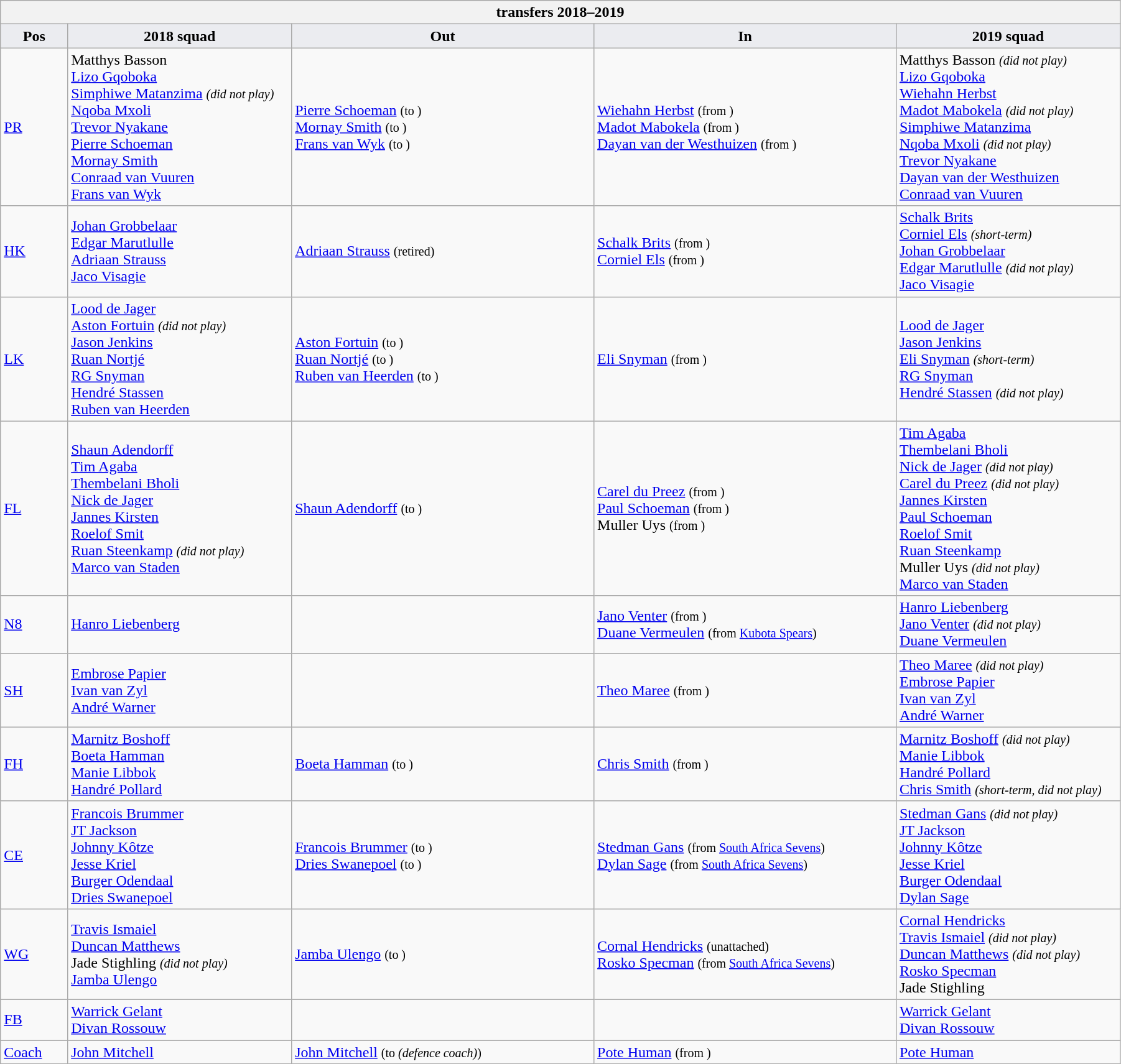<table class="wikitable" style="text-align: left; width:95%">
<tr>
<th colspan="100%"> transfers 2018–2019</th>
</tr>
<tr>
<th style="background:#ebecf0; width:6%;">Pos</th>
<th style="background:#ebecf0; width:20%;">2018 squad</th>
<th style="background:#ebecf0; width:27%;">Out</th>
<th style="background:#ebecf0; width:27%;">In</th>
<th style="background:#ebecf0; width:20%;">2019 squad</th>
</tr>
<tr>
<td><a href='#'>PR</a></td>
<td> Matthys Basson <br> <a href='#'>Lizo Gqoboka</a> <br> <a href='#'>Simphiwe Matanzima</a> <small><em>(did not play)</em></small> <br> <a href='#'>Nqoba Mxoli</a> <br> <a href='#'>Trevor Nyakane</a> <br> <a href='#'>Pierre Schoeman</a> <br> <a href='#'>Mornay Smith</a> <br> <a href='#'>Conraad van Vuuren</a> <br> <a href='#'>Frans van Wyk</a></td>
<td>  <a href='#'>Pierre Schoeman</a> <small>(to )</small> <br>  <a href='#'>Mornay Smith</a> <small>(to )</small> <br>  <a href='#'>Frans van Wyk</a> <small>(to )</small></td>
<td>  <a href='#'>Wiehahn Herbst</a> <small>(from )</small> <br>  <a href='#'>Madot Mabokela</a> <small>(from )</small> <br>  <a href='#'>Dayan van der Westhuizen</a> <small>(from )</small></td>
<td> Matthys Basson <small><em>(did not play)</em></small> <br> <a href='#'>Lizo Gqoboka</a> <br> <a href='#'>Wiehahn Herbst</a> <br> <a href='#'>Madot Mabokela</a> <small><em>(did not play)</em></small> <br> <a href='#'>Simphiwe Matanzima</a> <br> <a href='#'>Nqoba Mxoli</a> <small><em>(did not play)</em></small> <br> <a href='#'>Trevor Nyakane</a> <br> <a href='#'>Dayan van der Westhuizen</a> <br> <a href='#'>Conraad van Vuuren</a></td>
</tr>
<tr>
<td><a href='#'>HK</a></td>
<td> <a href='#'>Johan Grobbelaar</a> <br> <a href='#'>Edgar Marutlulle</a> <br> <a href='#'>Adriaan Strauss</a> <br> <a href='#'>Jaco Visagie</a></td>
<td>  <a href='#'>Adriaan Strauss</a> <small>(retired)</small></td>
<td>  <a href='#'>Schalk Brits</a> <small>(from )</small> <br>  <a href='#'>Corniel Els</a> <small>(from )</small></td>
<td> <a href='#'>Schalk Brits</a> <br> <a href='#'>Corniel Els</a> <small><em>(short-term)</em></small> <br> <a href='#'>Johan Grobbelaar</a> <br> <a href='#'>Edgar Marutlulle</a> <small><em>(did not play)</em></small> <br> <a href='#'>Jaco Visagie</a></td>
</tr>
<tr>
<td><a href='#'>LK</a></td>
<td> <a href='#'>Lood de Jager</a> <br> <a href='#'>Aston Fortuin</a> <small><em>(did not play)</em></small> <br> <a href='#'>Jason Jenkins</a> <br> <a href='#'>Ruan Nortjé</a> <br> <a href='#'>RG Snyman</a> <br> <a href='#'>Hendré Stassen</a> <br> <a href='#'>Ruben van Heerden</a></td>
<td>  <a href='#'>Aston Fortuin</a> <small>(to )</small> <br>  <a href='#'>Ruan Nortjé</a> <small>(to )</small> <br>  <a href='#'>Ruben van Heerden</a> <small>(to )</small></td>
<td>  <a href='#'>Eli Snyman</a> <small>(from )</small></td>
<td> <a href='#'>Lood de Jager</a> <br> <a href='#'>Jason Jenkins</a> <br> <a href='#'>Eli Snyman</a> <small><em>(short-term)</em></small> <br> <a href='#'>RG Snyman</a> <br> <a href='#'>Hendré Stassen</a> <small><em>(did not play)</em></small></td>
</tr>
<tr>
<td><a href='#'>FL</a></td>
<td> <a href='#'>Shaun Adendorff</a> <br> <a href='#'>Tim Agaba</a> <br> <a href='#'>Thembelani Bholi</a> <br> <a href='#'>Nick de Jager</a> <br> <a href='#'>Jannes Kirsten</a> <br> <a href='#'>Roelof Smit</a> <br> <a href='#'>Ruan Steenkamp</a> <small><em>(did not play)</em></small> <br> <a href='#'>Marco van Staden</a></td>
<td>  <a href='#'>Shaun Adendorff</a> <small>(to )</small></td>
<td>  <a href='#'>Carel du Preez</a> <small>(from )</small> <br>  <a href='#'>Paul Schoeman</a> <small>(from )</small> <br>  Muller Uys <small>(from )</small></td>
<td> <a href='#'>Tim Agaba</a> <br> <a href='#'>Thembelani Bholi</a> <br> <a href='#'>Nick de Jager</a> <small><em>(did not play)</em></small> <br> <a href='#'>Carel du Preez</a> <small><em>(did not play)</em></small> <br> <a href='#'>Jannes Kirsten</a> <br> <a href='#'>Paul Schoeman</a> <br> <a href='#'>Roelof Smit</a> <br> <a href='#'>Ruan Steenkamp</a> <br> Muller Uys <small><em>(did not play)</em></small> <br> <a href='#'>Marco van Staden</a></td>
</tr>
<tr>
<td><a href='#'>N8</a></td>
<td> <a href='#'>Hanro Liebenberg</a></td>
<td></td>
<td>  <a href='#'>Jano Venter</a> <small>(from )</small> <br>  <a href='#'>Duane Vermeulen</a> <small>(from  <a href='#'>Kubota Spears</a>)</small></td>
<td> <a href='#'>Hanro Liebenberg</a> <br> <a href='#'>Jano Venter</a> <small><em>(did not play)</em></small> <br> <a href='#'>Duane Vermeulen</a></td>
</tr>
<tr>
<td><a href='#'>SH</a></td>
<td> <a href='#'>Embrose Papier</a> <br> <a href='#'>Ivan van Zyl</a> <br> <a href='#'>André Warner</a></td>
<td></td>
<td>  <a href='#'>Theo Maree</a> <small>(from )</small></td>
<td> <a href='#'>Theo Maree</a> <small><em>(did not play)</em></small> <br> <a href='#'>Embrose Papier</a> <br> <a href='#'>Ivan van Zyl</a> <br> <a href='#'>André Warner</a></td>
</tr>
<tr>
<td><a href='#'>FH</a></td>
<td> <a href='#'>Marnitz Boshoff</a> <br> <a href='#'>Boeta Hamman</a> <br> <a href='#'>Manie Libbok</a> <br> <a href='#'>Handré Pollard</a></td>
<td>  <a href='#'>Boeta Hamman</a> <small>(to )</small></td>
<td>  <a href='#'>Chris Smith</a> <small>(from )</small></td>
<td> <a href='#'>Marnitz Boshoff</a> <small><em>(did not play)</em></small> <br> <a href='#'>Manie Libbok</a> <br> <a href='#'>Handré Pollard</a> <br> <a href='#'>Chris Smith</a> <small><em>(short-term, did not play)</em></small></td>
</tr>
<tr>
<td><a href='#'>CE</a></td>
<td> <a href='#'>Francois Brummer</a> <br> <a href='#'>JT Jackson</a> <br> <a href='#'>Johnny Kôtze</a> <br> <a href='#'>Jesse Kriel</a> <br> <a href='#'>Burger Odendaal</a> <br> <a href='#'>Dries Swanepoel</a></td>
<td>  <a href='#'>Francois Brummer</a> <small>(to )</small> <br>  <a href='#'>Dries Swanepoel</a> <small>(to )</small></td>
<td>  <a href='#'>Stedman Gans</a> <small>(from <a href='#'>South Africa Sevens</a>)</small> <br>  <a href='#'>Dylan Sage</a> <small>(from <a href='#'>South Africa Sevens</a>)</small></td>
<td> <a href='#'>Stedman Gans</a> <small><em>(did not play)</em></small> <br> <a href='#'>JT Jackson</a> <br> <a href='#'>Johnny Kôtze</a> <br> <a href='#'>Jesse Kriel</a> <br> <a href='#'>Burger Odendaal</a> <br> <a href='#'>Dylan Sage</a></td>
</tr>
<tr>
<td><a href='#'>WG</a></td>
<td> <a href='#'>Travis Ismaiel</a> <br> <a href='#'>Duncan Matthews</a> <br> Jade Stighling <small><em>(did not play)</em></small> <br> <a href='#'>Jamba Ulengo</a></td>
<td>  <a href='#'>Jamba Ulengo</a> <small>(to )</small></td>
<td>  <a href='#'>Cornal Hendricks</a> <small>(unattached)</small> <br>  <a href='#'>Rosko Specman</a> <small>(from <a href='#'>South Africa Sevens</a>)</small></td>
<td> <a href='#'>Cornal Hendricks</a> <br> <a href='#'>Travis Ismaiel</a> <small><em>(did not play)</em></small> <br> <a href='#'>Duncan Matthews</a> <small><em>(did not play)</em></small> <br> <a href='#'>Rosko Specman</a> <br> Jade Stighling</td>
</tr>
<tr>
<td><a href='#'>FB</a></td>
<td> <a href='#'>Warrick Gelant</a> <br> <a href='#'>Divan Rossouw</a></td>
<td></td>
<td></td>
<td> <a href='#'>Warrick Gelant</a> <br> <a href='#'>Divan Rossouw</a></td>
</tr>
<tr>
<td><a href='#'>Coach</a></td>
<td> <a href='#'>John Mitchell</a></td>
<td>  <a href='#'>John Mitchell</a> <small>(to  <em>(defence coach)</em>)</small></td>
<td>  <a href='#'>Pote Human</a> <small>(from )</small></td>
<td> <a href='#'>Pote Human</a></td>
</tr>
</table>
